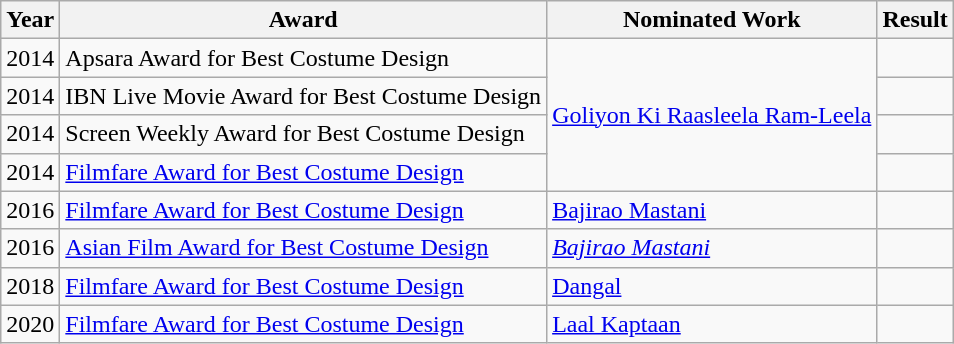<table class="wikitable">
<tr>
<th>Year</th>
<th>Award</th>
<th>Nominated Work</th>
<th>Result</th>
</tr>
<tr>
<td>2014</td>
<td>Apsara Award for Best Costume Design</td>
<td rowspan="4"><a href='#'>Goliyon Ki Raasleela Ram-Leela</a></td>
<td></td>
</tr>
<tr>
<td>2014</td>
<td>IBN Live Movie Award for Best Costume Design</td>
<td></td>
</tr>
<tr>
<td>2014</td>
<td>Screen Weekly Award for Best Costume Design</td>
<td></td>
</tr>
<tr>
<td>2014</td>
<td><a href='#'>Filmfare Award for Best Costume Design</a></td>
<td></td>
</tr>
<tr>
<td>2016</td>
<td><a href='#'>Filmfare Award for Best Costume Design</a></td>
<td><a href='#'>Bajirao Mastani</a></td>
<td></td>
</tr>
<tr>
<td>2016</td>
<td><a href='#'>Asian Film Award for Best Costume Design</a></td>
<td><em><a href='#'>Bajirao Mastani</a></em></td>
<td></td>
</tr>
<tr>
<td>2018</td>
<td><a href='#'>Filmfare Award for Best Costume Design</a></td>
<td><a href='#'>Dangal</a></td>
<td></td>
</tr>
<tr>
<td>2020</td>
<td><a href='#'>Filmfare Award for Best Costume Design</a></td>
<td><a href='#'>Laal Kaptaan</a></td>
<td></td>
</tr>
</table>
